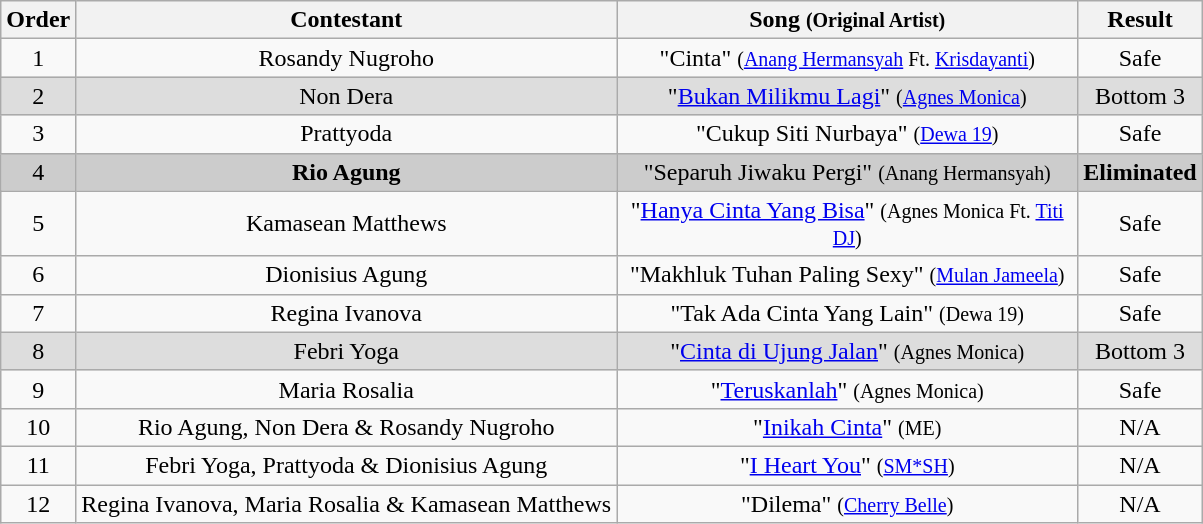<table class="wikitable plainrowheaders" style="text-align:center;">
<tr>
<th scope="col">Order</th>
<th scope="col">Contestant</th>
<th style="width:300px;" scope="col">Song <small>(Original Artist)</small></th>
<th scope="col">Result</th>
</tr>
<tr>
<td>1</td>
<td>Rosandy Nugroho</td>
<td>"Cinta" <small>(<a href='#'>Anang Hermansyah</a> Ft. <a href='#'>Krisdayanti</a>)</small></td>
<td>Safe</td>
</tr>
<tr style="background:#ddd;">
<td>2</td>
<td>Non Dera</td>
<td>"<a href='#'>Bukan Milikmu Lagi</a>" <small>(<a href='#'>Agnes Monica</a>)</small></td>
<td>Bottom 3</td>
</tr>
<tr>
<td>3</td>
<td>Prattyoda</td>
<td>"Cukup Siti Nurbaya" <small>(<a href='#'>Dewa 19</a>)</small></td>
<td>Safe</td>
</tr>
<tr style="background:#ccc;">
<td>4</td>
<td><strong>Rio Agung</strong></td>
<td>"Separuh Jiwaku Pergi" <small>(Anang Hermansyah)</small></td>
<td><strong>Eliminated</strong></td>
</tr>
<tr>
<td>5</td>
<td>Kamasean Matthews</td>
<td>"<a href='#'>Hanya Cinta Yang Bisa</a>" <small>(Agnes Monica Ft. <a href='#'>Titi DJ</a>)</small></td>
<td>Safe</td>
</tr>
<tr>
<td>6</td>
<td>Dionisius Agung</td>
<td>"Makhluk Tuhan Paling Sexy" <small>(<a href='#'>Mulan Jameela</a>)</small></td>
<td>Safe</td>
</tr>
<tr>
<td>7</td>
<td>Regina Ivanova</td>
<td>"Tak Ada Cinta Yang Lain" <small>(Dewa 19)</small></td>
<td>Safe</td>
</tr>
<tr style="background:#ddd;">
<td>8</td>
<td>Febri Yoga</td>
<td>"<a href='#'>Cinta di Ujung Jalan</a>" <small>(Agnes Monica)</small></td>
<td>Bottom 3</td>
</tr>
<tr>
<td>9</td>
<td>Maria Rosalia</td>
<td>"<a href='#'>Teruskanlah</a>" <small>(Agnes Monica)</small></td>
<td>Safe</td>
</tr>
<tr>
<td>10</td>
<td>Rio Agung, Non Dera & Rosandy Nugroho</td>
<td>"<a href='#'>Inikah Cinta</a>" <small>(ME)</small></td>
<td>N/A</td>
</tr>
<tr>
<td>11</td>
<td>Febri Yoga, Prattyoda & Dionisius Agung</td>
<td>"<a href='#'>I Heart You</a>" <small>(<a href='#'>SM*SH</a>)</small></td>
<td>N/A</td>
</tr>
<tr>
<td>12</td>
<td>Regina Ivanova, Maria Rosalia & Kamasean Matthews</td>
<td>"Dilema" <small>(<a href='#'>Cherry Belle</a>)</small></td>
<td>N/A</td>
</tr>
</table>
